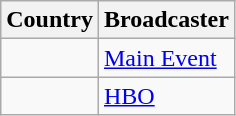<table class="wikitable">
<tr>
<th align=center>Country</th>
<th align=center>Broadcaster</th>
</tr>
<tr>
<td></td>
<td><a href='#'>Main Event</a></td>
</tr>
<tr>
<td></td>
<td><a href='#'>HBO</a></td>
</tr>
</table>
